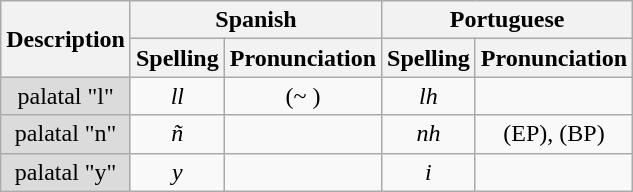<table class="wikitable">
<tr align=center>
<th rowspan="2">Description</th>
<th colspan="2">Spanish</th>
<th colspan="2">Portuguese</th>
</tr>
<tr align=center>
<th>Spelling</th>
<th>Pronunciation</th>
<th>Spelling</th>
<th>Pronunciation</th>
</tr>
<tr align=center>
<td style="background:#dbdbdb;">palatal "l"</td>
<td><em>ll</em></td>
<td> (~ )</td>
<td><em>lh</em></td>
<td></td>
</tr>
<tr align=center>
<td style="background:#dbdbdb;">palatal "n"</td>
<td><em>ñ</em></td>
<td></td>
<td><em>nh</em></td>
<td> (EP),  (BP)</td>
</tr>
<tr align=center>
<td style="background:#dbdbdb;">palatal "y"</td>
<td><em>y</em></td>
<td></td>
<td><em>i</em></td>
<td></td>
</tr>
</table>
